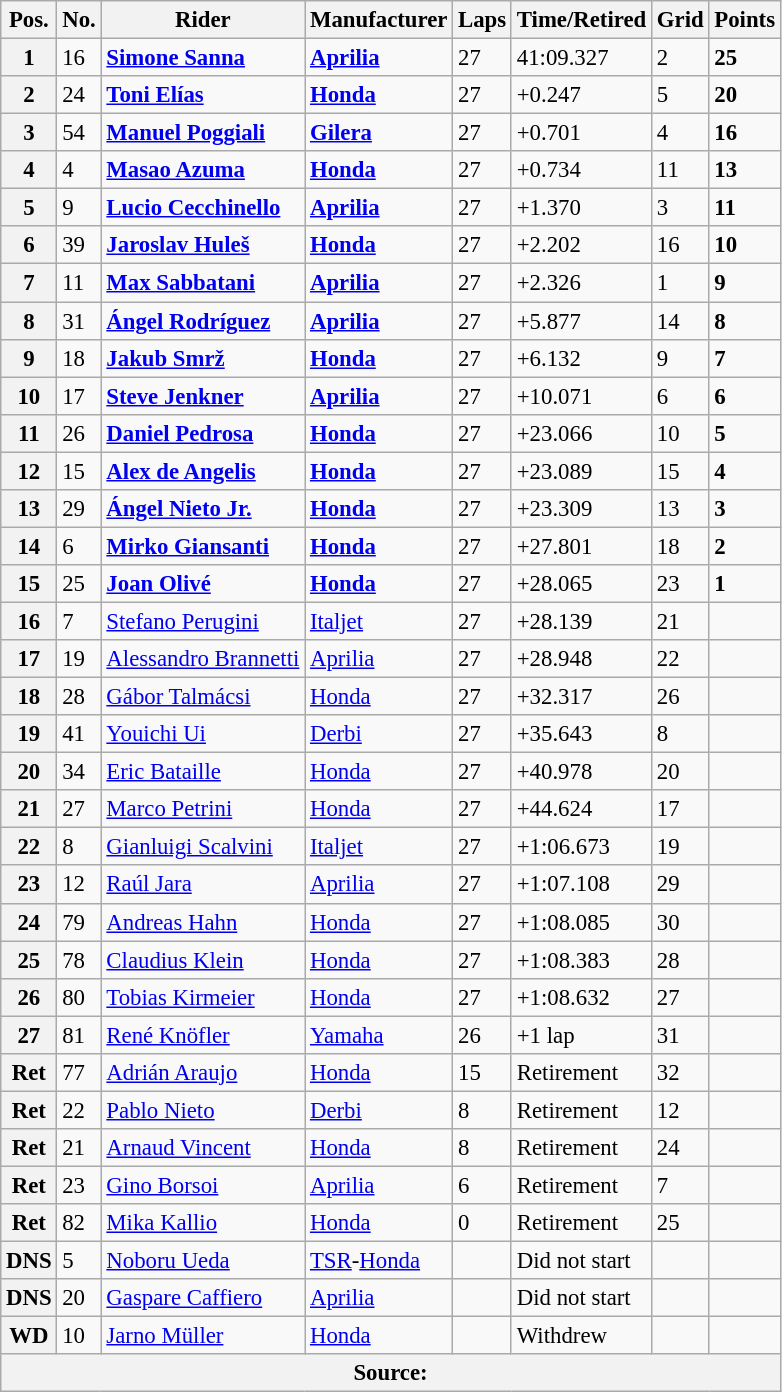<table class="wikitable" style="font-size: 95%;">
<tr>
<th>Pos.</th>
<th>No.</th>
<th>Rider</th>
<th>Manufacturer</th>
<th>Laps</th>
<th>Time/Retired</th>
<th>Grid</th>
<th>Points</th>
</tr>
<tr>
<th>1</th>
<td>16</td>
<td> <strong><a href='#'>Simone Sanna</a></strong></td>
<td><strong><a href='#'>Aprilia</a></strong></td>
<td>27</td>
<td>41:09.327</td>
<td>2</td>
<td><strong>25</strong></td>
</tr>
<tr>
<th>2</th>
<td>24</td>
<td> <strong><a href='#'>Toni Elías</a></strong></td>
<td><strong><a href='#'>Honda</a></strong></td>
<td>27</td>
<td>+0.247</td>
<td>5</td>
<td><strong>20</strong></td>
</tr>
<tr>
<th>3</th>
<td>54</td>
<td> <strong><a href='#'>Manuel Poggiali</a></strong></td>
<td><strong><a href='#'>Gilera</a></strong></td>
<td>27</td>
<td>+0.701</td>
<td>4</td>
<td><strong>16</strong></td>
</tr>
<tr>
<th>4</th>
<td>4</td>
<td> <strong><a href='#'>Masao Azuma</a></strong></td>
<td><strong><a href='#'>Honda</a></strong></td>
<td>27</td>
<td>+0.734</td>
<td>11</td>
<td><strong>13</strong></td>
</tr>
<tr>
<th>5</th>
<td>9</td>
<td> <strong><a href='#'>Lucio Cecchinello</a></strong></td>
<td><strong><a href='#'>Aprilia</a></strong></td>
<td>27</td>
<td>+1.370</td>
<td>3</td>
<td><strong>11</strong></td>
</tr>
<tr>
<th>6</th>
<td>39</td>
<td> <strong><a href='#'>Jaroslav Huleš</a></strong></td>
<td><strong><a href='#'>Honda</a></strong></td>
<td>27</td>
<td>+2.202</td>
<td>16</td>
<td><strong>10</strong></td>
</tr>
<tr>
<th>7</th>
<td>11</td>
<td> <strong><a href='#'>Max Sabbatani</a></strong></td>
<td><strong><a href='#'>Aprilia</a></strong></td>
<td>27</td>
<td>+2.326</td>
<td>1</td>
<td><strong>9</strong></td>
</tr>
<tr>
<th>8</th>
<td>31</td>
<td> <strong><a href='#'>Ángel Rodríguez</a></strong></td>
<td><strong><a href='#'>Aprilia</a></strong></td>
<td>27</td>
<td>+5.877</td>
<td>14</td>
<td><strong>8</strong></td>
</tr>
<tr>
<th>9</th>
<td>18</td>
<td> <strong><a href='#'>Jakub Smrž</a></strong></td>
<td><strong><a href='#'>Honda</a></strong></td>
<td>27</td>
<td>+6.132</td>
<td>9</td>
<td><strong>7</strong></td>
</tr>
<tr>
<th>10</th>
<td>17</td>
<td> <strong><a href='#'>Steve Jenkner</a></strong></td>
<td><strong><a href='#'>Aprilia</a></strong></td>
<td>27</td>
<td>+10.071</td>
<td>6</td>
<td><strong>6</strong></td>
</tr>
<tr>
<th>11</th>
<td>26</td>
<td> <strong><a href='#'>Daniel Pedrosa</a></strong></td>
<td><strong><a href='#'>Honda</a></strong></td>
<td>27</td>
<td>+23.066</td>
<td>10</td>
<td><strong>5</strong></td>
</tr>
<tr>
<th>12</th>
<td>15</td>
<td> <strong><a href='#'>Alex de Angelis</a></strong></td>
<td><strong><a href='#'>Honda</a></strong></td>
<td>27</td>
<td>+23.089</td>
<td>15</td>
<td><strong>4</strong></td>
</tr>
<tr>
<th>13</th>
<td>29</td>
<td> <strong><a href='#'>Ángel Nieto Jr.</a></strong></td>
<td><strong><a href='#'>Honda</a></strong></td>
<td>27</td>
<td>+23.309</td>
<td>13</td>
<td><strong>3</strong></td>
</tr>
<tr>
<th>14</th>
<td>6</td>
<td> <strong><a href='#'>Mirko Giansanti</a></strong></td>
<td><strong><a href='#'>Honda</a></strong></td>
<td>27</td>
<td>+27.801</td>
<td>18</td>
<td><strong>2</strong></td>
</tr>
<tr>
<th>15</th>
<td>25</td>
<td> <strong><a href='#'>Joan Olivé</a></strong></td>
<td><strong><a href='#'>Honda</a></strong></td>
<td>27</td>
<td>+28.065</td>
<td>23</td>
<td><strong>1</strong></td>
</tr>
<tr>
<th>16</th>
<td>7</td>
<td> <a href='#'>Stefano Perugini</a></td>
<td><a href='#'>Italjet</a></td>
<td>27</td>
<td>+28.139</td>
<td>21</td>
<td></td>
</tr>
<tr>
<th>17</th>
<td>19</td>
<td> <a href='#'>Alessandro Brannetti</a></td>
<td><a href='#'>Aprilia</a></td>
<td>27</td>
<td>+28.948</td>
<td>22</td>
<td></td>
</tr>
<tr>
<th>18</th>
<td>28</td>
<td> <a href='#'>Gábor Talmácsi</a></td>
<td><a href='#'>Honda</a></td>
<td>27</td>
<td>+32.317</td>
<td>26</td>
<td></td>
</tr>
<tr>
<th>19</th>
<td>41</td>
<td> <a href='#'>Youichi Ui</a></td>
<td><a href='#'>Derbi</a></td>
<td>27</td>
<td>+35.643</td>
<td>8</td>
<td></td>
</tr>
<tr>
<th>20</th>
<td>34</td>
<td> <a href='#'>Eric Bataille</a></td>
<td><a href='#'>Honda</a></td>
<td>27</td>
<td>+40.978</td>
<td>20</td>
<td></td>
</tr>
<tr>
<th>21</th>
<td>27</td>
<td> <a href='#'>Marco Petrini</a></td>
<td><a href='#'>Honda</a></td>
<td>27</td>
<td>+44.624</td>
<td>17</td>
<td></td>
</tr>
<tr>
<th>22</th>
<td>8</td>
<td> <a href='#'>Gianluigi Scalvini</a></td>
<td><a href='#'>Italjet</a></td>
<td>27</td>
<td>+1:06.673</td>
<td>19</td>
<td></td>
</tr>
<tr>
<th>23</th>
<td>12</td>
<td> <a href='#'>Raúl Jara</a></td>
<td><a href='#'>Aprilia</a></td>
<td>27</td>
<td>+1:07.108</td>
<td>29</td>
<td></td>
</tr>
<tr>
<th>24</th>
<td>79</td>
<td> <a href='#'>Andreas Hahn</a></td>
<td><a href='#'>Honda</a></td>
<td>27</td>
<td>+1:08.085</td>
<td>30</td>
<td></td>
</tr>
<tr>
<th>25</th>
<td>78</td>
<td> <a href='#'>Claudius Klein</a></td>
<td><a href='#'>Honda</a></td>
<td>27</td>
<td>+1:08.383</td>
<td>28</td>
<td></td>
</tr>
<tr>
<th>26</th>
<td>80</td>
<td> <a href='#'>Tobias Kirmeier</a></td>
<td><a href='#'>Honda</a></td>
<td>27</td>
<td>+1:08.632</td>
<td>27</td>
<td></td>
</tr>
<tr>
<th>27</th>
<td>81</td>
<td> <a href='#'>René Knöfler</a></td>
<td><a href='#'>Yamaha</a></td>
<td>26</td>
<td>+1 lap</td>
<td>31</td>
<td></td>
</tr>
<tr>
<th>Ret</th>
<td>77</td>
<td> <a href='#'>Adrián Araujo</a></td>
<td><a href='#'>Honda</a></td>
<td>15</td>
<td>Retirement</td>
<td>32</td>
<td></td>
</tr>
<tr>
<th>Ret</th>
<td>22</td>
<td> <a href='#'>Pablo Nieto</a></td>
<td><a href='#'>Derbi</a></td>
<td>8</td>
<td>Retirement</td>
<td>12</td>
<td></td>
</tr>
<tr>
<th>Ret</th>
<td>21</td>
<td> <a href='#'>Arnaud Vincent</a></td>
<td><a href='#'>Honda</a></td>
<td>8</td>
<td>Retirement</td>
<td>24</td>
<td></td>
</tr>
<tr>
<th>Ret</th>
<td>23</td>
<td> <a href='#'>Gino Borsoi</a></td>
<td><a href='#'>Aprilia</a></td>
<td>6</td>
<td>Retirement</td>
<td>7</td>
<td></td>
</tr>
<tr>
<th>Ret</th>
<td>82</td>
<td> <a href='#'>Mika Kallio</a></td>
<td><a href='#'>Honda</a></td>
<td>0</td>
<td>Retirement</td>
<td>25</td>
<td></td>
</tr>
<tr>
<th>DNS</th>
<td>5</td>
<td> <a href='#'>Noboru Ueda</a></td>
<td><a href='#'>TSR</a>-<a href='#'>Honda</a></td>
<td></td>
<td>Did not start</td>
<td></td>
<td></td>
</tr>
<tr>
<th>DNS</th>
<td>20</td>
<td> <a href='#'>Gaspare Caffiero</a></td>
<td><a href='#'>Aprilia</a></td>
<td></td>
<td>Did not start</td>
<td></td>
<td></td>
</tr>
<tr>
<th>WD</th>
<td>10</td>
<td> <a href='#'>Jarno Müller</a></td>
<td><a href='#'>Honda</a></td>
<td></td>
<td>Withdrew</td>
<td></td>
<td></td>
</tr>
<tr>
<th colspan=8>Source: </th>
</tr>
</table>
